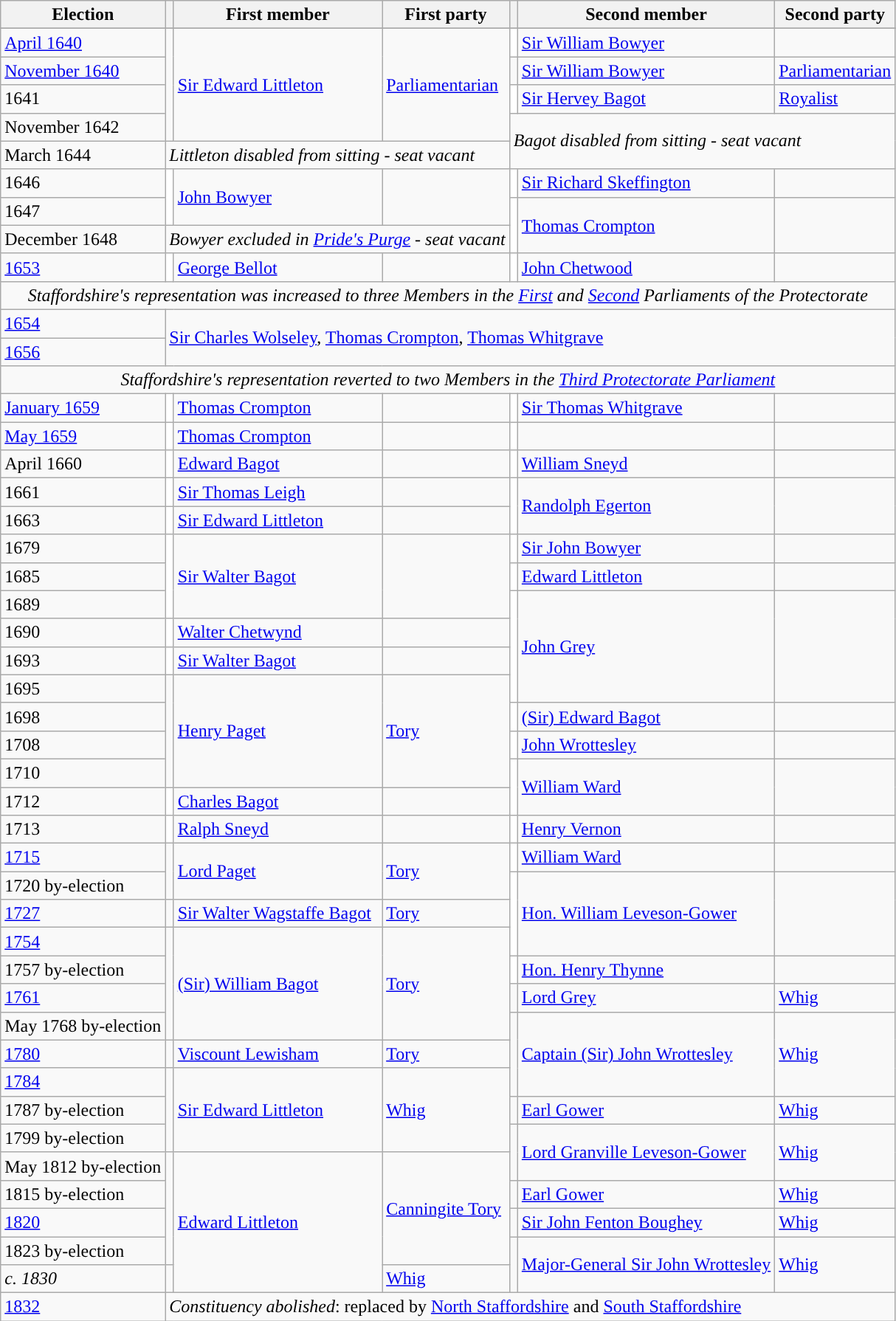<table class="wikitable">
<tr>
<th>Election</th>
<th></th>
<th>First member</th>
<th>First party</th>
<th></th>
<th>Second member</th>
<th>Second party</th>
</tr>
<tr>
</tr>
<tr>
<td><a href='#'>April 1640</a></td>
<td rowspan="4" style="color:inherit;background-color: "></td>
<td rowspan="4"><a href='#'>Sir Edward Littleton</a></td>
<td rowspan="4"><a href='#'>Parliamentarian</a></td>
<td style="color:inherit;background-color: white"></td>
<td><a href='#'>Sir William Bowyer</a></td>
<td></td>
</tr>
<tr>
<td><a href='#'>November 1640</a></td>
<td style="color:inherit;background-color: "></td>
<td><a href='#'>Sir William Bowyer</a></td>
<td><a href='#'>Parliamentarian</a></td>
</tr>
<tr>
<td>1641</td>
<td style="color:inherit;background-color: white"></td>
<td><a href='#'>Sir Hervey Bagot</a></td>
<td><a href='#'>Royalist</a></td>
</tr>
<tr>
<td>November 1642</td>
<td rowspan="2" colspan="3"><em>Bagot disabled from sitting - seat vacant</em></td>
</tr>
<tr>
<td>March 1644</td>
<td colspan="3"><em>Littleton disabled from sitting - seat vacant</em></td>
</tr>
<tr>
<td>1646</td>
<td rowspan="2" style="color:inherit;background-color: white"></td>
<td rowspan="2"><a href='#'>John Bowyer</a></td>
<td rowspan="2"></td>
<td style="color:inherit;background-color: white"></td>
<td><a href='#'>Sir Richard Skeffington</a></td>
<td></td>
</tr>
<tr>
<td>1647</td>
<td rowspan="2" style="color:inherit;background-color: white"></td>
<td rowspan="2"><a href='#'>Thomas Crompton</a></td>
<td rowspan="2"></td>
</tr>
<tr>
<td>December 1648</td>
<td colspan="3"><em>Bowyer excluded in <a href='#'>Pride's Purge</a> - seat vacant</em></td>
</tr>
<tr>
<td><a href='#'>1653</a></td>
<td style="color:inherit;background-color: white"></td>
<td><a href='#'>George Bellot</a></td>
<td></td>
<td style="color:inherit;background-color: white"></td>
<td><a href='#'>John Chetwood</a></td>
<td></td>
</tr>
<tr>
<td colspan="7" align=center><em>Staffordshire's representation was increased to three Members in the <a href='#'>First</a> and <a href='#'>Second</a> Parliaments of the Protectorate</em></td>
</tr>
<tr>
<td><a href='#'>1654</a></td>
<td colspan="6" rowspan="2"><a href='#'>Sir Charles Wolseley</a>, <a href='#'>Thomas Crompton</a>, <a href='#'>Thomas Whitgrave</a></td>
</tr>
<tr>
<td><a href='#'>1656</a></td>
</tr>
<tr>
<td colspan="7" align=center><em>Staffordshire's representation reverted to two Members in the <a href='#'>Third Protectorate Parliament</a></em></td>
</tr>
<tr>
<td><a href='#'>January 1659</a></td>
<td style="color:inherit;background-color: white"></td>
<td><a href='#'>Thomas Crompton</a></td>
<td></td>
<td style="color:inherit;background-color: white"></td>
<td><a href='#'>Sir Thomas Whitgrave</a></td>
<td></td>
</tr>
<tr>
<td><a href='#'>May 1659</a></td>
<td style="color:inherit;background-color: white"></td>
<td><a href='#'>Thomas Crompton</a></td>
<td></td>
<td style="color:inherit;background-color: white"></td>
<td></td>
<td></td>
</tr>
<tr>
<td>April 1660</td>
<td style="color:inherit;background-color: white"></td>
<td><a href='#'>Edward Bagot</a></td>
<td></td>
<td style="color:inherit;background-color: white"></td>
<td><a href='#'>William Sneyd</a></td>
<td></td>
</tr>
<tr>
<td>1661</td>
<td style="color:inherit;background-color: white"></td>
<td><a href='#'>Sir Thomas Leigh</a></td>
<td></td>
<td rowspan="2" style="color:inherit;background-color: white"></td>
<td rowspan="2"><a href='#'>Randolph Egerton</a></td>
<td rowspan="2"></td>
</tr>
<tr>
<td>1663</td>
<td style="color:inherit;background-color: white"></td>
<td><a href='#'>Sir Edward Littleton</a></td>
<td></td>
</tr>
<tr>
<td>1679</td>
<td rowspan="3" style="color:inherit;background-color: white"></td>
<td rowspan="3"><a href='#'>Sir Walter Bagot</a></td>
<td rowspan="3"></td>
<td style="color:inherit;background-color: white"></td>
<td><a href='#'>Sir John Bowyer</a></td>
<td></td>
</tr>
<tr>
<td>1685</td>
<td style="color:inherit;background-color: white"></td>
<td><a href='#'>Edward Littleton</a> </td>
<td></td>
</tr>
<tr>
<td>1689</td>
<td rowspan="4" style="color:inherit;background-color: white"></td>
<td rowspan="4"><a href='#'>John Grey</a></td>
<td rowspan="4"></td>
</tr>
<tr>
<td>1690</td>
<td style="color:inherit;background-color: white"></td>
<td><a href='#'>Walter Chetwynd</a></td>
<td></td>
</tr>
<tr>
<td>1693</td>
<td style="color:inherit;background-color: white"></td>
<td><a href='#'>Sir Walter Bagot</a></td>
<td></td>
</tr>
<tr>
<td>1695</td>
<td rowspan="4" style="color:inherit;background-color: "></td>
<td rowspan="4"><a href='#'>Henry Paget</a></td>
<td rowspan="4"><a href='#'>Tory</a></td>
</tr>
<tr>
<td>1698</td>
<td style="color:inherit;background-color: white"></td>
<td><a href='#'>(Sir) Edward Bagot</a></td>
<td></td>
</tr>
<tr>
<td>1708</td>
<td style="color:inherit;background-color: white"></td>
<td><a href='#'>John Wrottesley</a></td>
<td></td>
</tr>
<tr>
<td>1710</td>
<td rowspan="2" style="color:inherit;background-color: white"></td>
<td rowspan="2"><a href='#'>William Ward</a></td>
<td rowspan="2"></td>
</tr>
<tr>
<td>1712</td>
<td style="color:inherit;background-color: white"></td>
<td><a href='#'>Charles Bagot</a></td>
<td></td>
</tr>
<tr>
<td>1713</td>
<td style="color:inherit;background-color: white"></td>
<td><a href='#'>Ralph Sneyd</a></td>
<td></td>
<td style="color:inherit;background-color: white"></td>
<td><a href='#'>Henry Vernon</a></td>
<td></td>
</tr>
<tr>
<td><a href='#'>1715</a></td>
<td rowspan="2" style="color:inherit;background-color: "></td>
<td rowspan="2"><a href='#'>Lord Paget</a></td>
<td rowspan="2"><a href='#'>Tory</a></td>
<td style="color:inherit;background-color: white"></td>
<td><a href='#'>William Ward</a></td>
<td></td>
</tr>
<tr>
<td>1720 by-election</td>
<td rowspan="3" style="color:inherit;background-color: white"></td>
<td rowspan="3"><a href='#'>Hon. William Leveson-Gower</a></td>
<td rowspan="3"></td>
</tr>
<tr>
<td><a href='#'>1727</a></td>
<td style="color:inherit;background-color: "></td>
<td><a href='#'>Sir Walter Wagstaffe Bagot</a></td>
<td><a href='#'>Tory</a></td>
</tr>
<tr>
<td><a href='#'>1754</a></td>
<td rowspan="4" style="color:inherit;background-color: "></td>
<td rowspan="4"><a href='#'>(Sir) William Bagot</a></td>
<td rowspan="4"><a href='#'>Tory</a></td>
</tr>
<tr>
<td>1757 by-election</td>
<td style="color:inherit;background-color: white"></td>
<td><a href='#'>Hon. Henry Thynne</a></td>
<td></td>
</tr>
<tr>
<td><a href='#'>1761</a></td>
<td style="color:inherit;background-color: "></td>
<td><a href='#'>Lord Grey</a></td>
<td><a href='#'>Whig</a></td>
</tr>
<tr>
<td>May 1768 by-election</td>
<td rowspan="3" style="color:inherit;background-color: "></td>
<td rowspan="3"><a href='#'>Captain (Sir) John Wrottesley</a></td>
<td rowspan="3"><a href='#'>Whig</a></td>
</tr>
<tr>
<td><a href='#'>1780</a></td>
<td style="color:inherit;background-color: "></td>
<td><a href='#'>Viscount Lewisham</a></td>
<td><a href='#'>Tory</a></td>
</tr>
<tr>
<td><a href='#'>1784</a></td>
<td rowspan="3" style="color:inherit;background-color: "></td>
<td rowspan="3"><a href='#'>Sir Edward Littleton</a></td>
<td rowspan="3"><a href='#'>Whig</a></td>
</tr>
<tr>
<td>1787 by-election</td>
<td style="color:inherit;background-color: "></td>
<td><a href='#'>Earl Gower</a></td>
<td><a href='#'>Whig</a></td>
</tr>
<tr>
<td>1799 by-election</td>
<td rowspan="2" style="color:inherit;background-color: "></td>
<td rowspan="2"><a href='#'>Lord Granville Leveson-Gower</a></td>
<td rowspan="2"><a href='#'>Whig</a></td>
</tr>
<tr>
<td>May 1812 by-election</td>
<td rowspan="4" style="color:inherit;background-color: "></td>
<td rowspan="5"><a href='#'>Edward Littleton</a></td>
<td rowspan="4"><a href='#'>Canningite Tory</a></td>
</tr>
<tr>
<td>1815 by-election</td>
<td style="color:inherit;background-color: "></td>
<td><a href='#'>Earl Gower</a></td>
<td><a href='#'>Whig</a></td>
</tr>
<tr>
<td><a href='#'>1820</a></td>
<td style="color:inherit;background-color: "></td>
<td><a href='#'>Sir John Fenton Boughey</a></td>
<td><a href='#'>Whig</a></td>
</tr>
<tr>
<td>1823 by-election</td>
<td rowspan="2" style="color:inherit;background-color: "></td>
<td rowspan="2"><a href='#'>Major-General Sir John Wrottesley</a></td>
<td rowspan="2"><a href='#'>Whig</a></td>
</tr>
<tr>
<td><em>c. 1830</em></td>
<td style="color:inherit;background-color: "></td>
<td><a href='#'>Whig</a></td>
</tr>
<tr>
<td><a href='#'>1832</a></td>
<td colspan="6"><em>Constituency abolished</em>: replaced by <a href='#'>North Staffordshire</a> and <a href='#'>South Staffordshire</a></td>
</tr>
</table>
